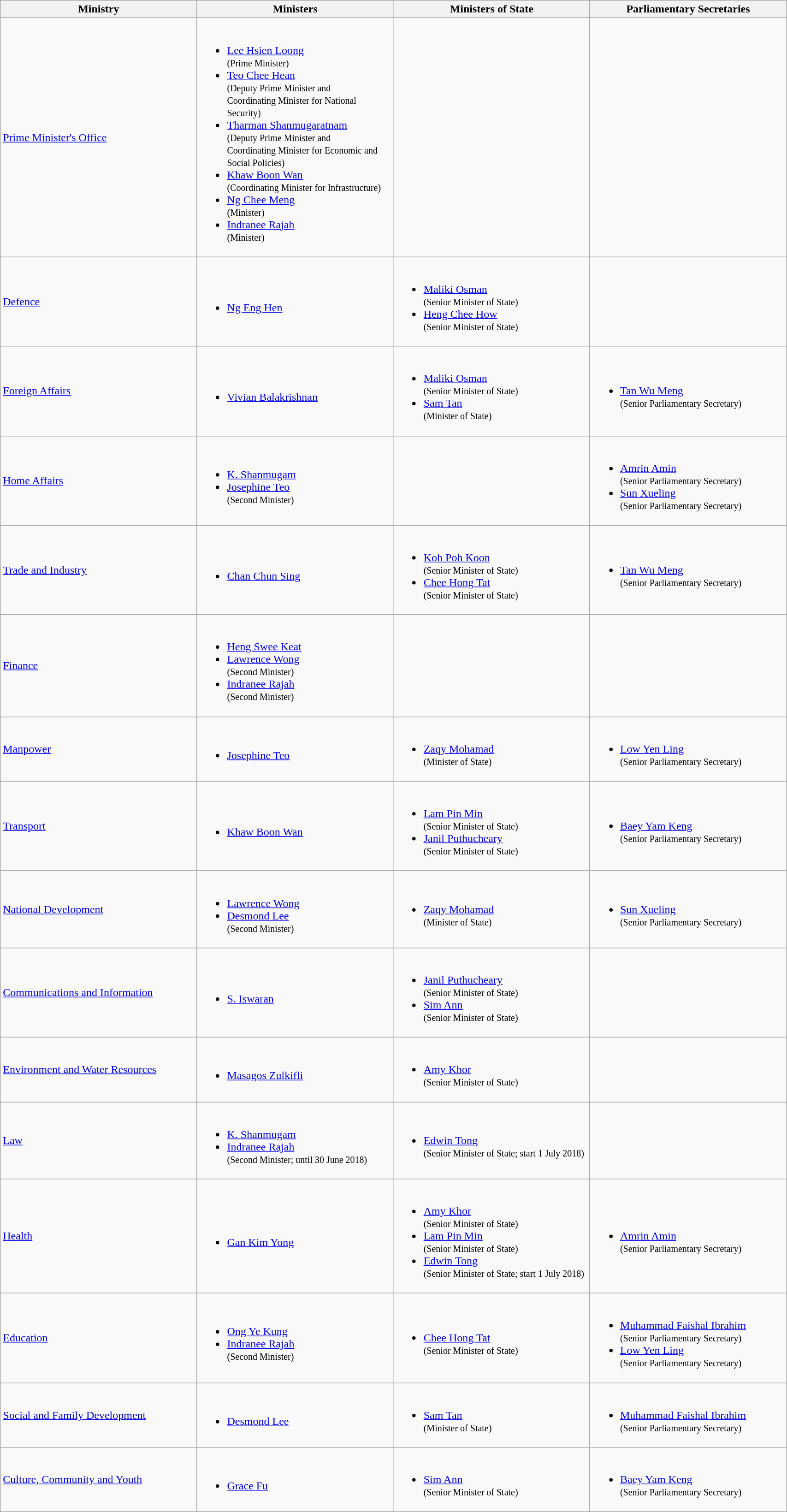<table class="wikitable" style="width:90%">
<tr>
<th width= 25%>Ministry</th>
<th width= 25%>Ministers</th>
<th width= 25%>Ministers of State</th>
<th width= 25%>Parliamentary Secretaries</th>
</tr>
<tr>
<td><a href='#'>Prime Minister's Office</a></td>
<td><br><ul><li><a href='#'>Lee Hsien Loong</a><br><small>(Prime Minister)</small></li><li><a href='#'>Teo Chee Hean</a><br><small>(Deputy Prime Minister and <br>Coordinating Minister for National Security)</small></li><li><a href='#'>Tharman Shanmugaratnam</a><br><small>(Deputy Prime Minister and<br>Coordinating Minister for Economic and Social Policies)</small></li><li><a href='#'>Khaw Boon Wan</a><br><small>(Coordinating Minister for Infrastructure)</small></li><li><a href='#'>Ng Chee Meng</a><br><small>(Minister)</small></li><li><a href='#'>Indranee Rajah</a><br><small>(Minister)</small></li></ul></td>
<td></td>
<td></td>
</tr>
<tr>
<td><a href='#'>Defence</a></td>
<td><br><ul><li><a href='#'>Ng Eng Hen</a></li></ul></td>
<td><br><ul><li><a href='#'>Maliki Osman</a><br><small>(Senior Minister of State)</small></li><li><a href='#'>Heng Chee How</a><br><small>(Senior Minister of State)</small></li></ul></td>
<td></td>
</tr>
<tr>
<td><a href='#'>Foreign Affairs</a></td>
<td><br><ul><li><a href='#'>Vivian Balakrishnan</a></li></ul></td>
<td><br><ul><li><a href='#'>Maliki Osman</a><br><small>(Senior Minister of State)</small></li><li><a href='#'>Sam Tan</a><br><small>(Minister of State)</small></li></ul></td>
<td><br><ul><li><a href='#'>Tan Wu Meng</a><br><small>(Senior Parliamentary Secretary)</small></li></ul></td>
</tr>
<tr>
<td><a href='#'>Home Affairs</a></td>
<td><br><ul><li><a href='#'>K. Shanmugam</a></li><li><a href='#'>Josephine Teo</a><br><small>(Second Minister)</small></li></ul></td>
<td></td>
<td><br><ul><li><a href='#'>Amrin Amin</a><br><small>(Senior Parliamentary Secretary)</small></li><li><a href='#'>Sun Xueling</a><br><small>(Senior Parliamentary Secretary)</small></li></ul></td>
</tr>
<tr>
<td><a href='#'>Trade and Industry</a></td>
<td><br><ul><li><a href='#'>Chan Chun Sing</a></li></ul></td>
<td><br><ul><li><a href='#'>Koh Poh Koon</a><br><small>(Senior Minister of State)</small></li><li><a href='#'>Chee Hong Tat</a><br><small>(Senior Minister of State)</small></li></ul></td>
<td><br><ul><li><a href='#'>Tan Wu Meng</a><br><small>(Senior Parliamentary Secretary)</small></li></ul></td>
</tr>
<tr>
<td><a href='#'>Finance</a></td>
<td><br><ul><li><a href='#'>Heng Swee Keat</a></li><li><a href='#'>Lawrence Wong</a><br><small>(Second Minister)</small></li><li><a href='#'>Indranee Rajah</a><br><small>(Second Minister)</small></li></ul></td>
<td></td>
<td></td>
</tr>
<tr>
<td><a href='#'>Manpower</a></td>
<td><br><ul><li><a href='#'>Josephine Teo</a></li></ul></td>
<td><br><ul><li><a href='#'>Zaqy Mohamad</a><br><small>(Minister of State)</small></li></ul></td>
<td><br><ul><li><a href='#'>Low Yen Ling</a><br><small>(Senior Parliamentary Secretary)</small></li></ul></td>
</tr>
<tr>
<td><a href='#'>Transport</a></td>
<td><br><ul><li><a href='#'>Khaw Boon Wan</a></li></ul></td>
<td><br><ul><li><a href='#'>Lam Pin Min</a><br><small>(Senior Minister of State)</small></li><li><a href='#'>Janil Puthucheary</a><br><small>(Senior Minister of State)</small></li></ul></td>
<td><br><ul><li><a href='#'>Baey Yam Keng</a><br><small>(Senior Parliamentary Secretary)</small></li></ul></td>
</tr>
<tr>
<td><a href='#'>National Development</a></td>
<td><br><ul><li><a href='#'>Lawrence Wong</a></li><li><a href='#'>Desmond Lee</a><br><small>(Second Minister)</small></li></ul></td>
<td><br><ul><li><a href='#'>Zaqy Mohamad</a><br><small>(Minister of State)</small></li></ul></td>
<td><br><ul><li><a href='#'>Sun Xueling</a><br><small>(Senior Parliamentary Secretary)</small></li></ul></td>
</tr>
<tr>
<td><a href='#'>Communications and Information</a></td>
<td><br><ul><li><a href='#'>S. Iswaran</a></li></ul></td>
<td><br><ul><li><a href='#'>Janil Puthucheary</a><br><small>(Senior Minister of State)</small></li><li><a href='#'>Sim Ann</a><br><small>(Senior Minister of State)</small></li></ul></td>
<td></td>
</tr>
<tr>
<td><a href='#'>Environment and Water Resources</a></td>
<td><br><ul><li><a href='#'>Masagos Zulkifli</a></li></ul></td>
<td><br><ul><li><a href='#'>Amy Khor</a><br><small>(Senior Minister of State)</small></li></ul></td>
<td></td>
</tr>
<tr>
<td><a href='#'>Law</a></td>
<td><br><ul><li><a href='#'>K. Shanmugam</a></li><li><a href='#'>Indranee Rajah</a><br><small>(Second Minister; until 30 June 2018)</small></li></ul></td>
<td><br><ul><li><a href='#'>Edwin Tong</a><br><small>(Senior Minister of State; start 1 July 2018)</small></li></ul></td>
<td></td>
</tr>
<tr>
<td><a href='#'>Health</a></td>
<td><br><ul><li><a href='#'>Gan Kim Yong</a></li></ul></td>
<td><br><ul><li><a href='#'>Amy Khor</a><br><small>(Senior Minister of State)</small></li><li><a href='#'>Lam Pin Min</a><br><small>(Senior Minister of State)</small></li><li><a href='#'>Edwin Tong</a><br><small>(Senior Minister of State; start 1 July 2018)</small></li></ul></td>
<td><br><ul><li><a href='#'>Amrin Amin</a><br><small>(Senior Parliamentary Secretary)</small></li></ul></td>
</tr>
<tr>
<td><a href='#'>Education</a></td>
<td><br><ul><li><a href='#'>Ong Ye Kung</a></li><li><a href='#'>Indranee Rajah</a><br><small>(Second Minister)</small></li></ul></td>
<td><br><ul><li><a href='#'>Chee Hong Tat</a><br><small>(Senior Minister of State)</small></li></ul></td>
<td><br><ul><li><a href='#'>Muhammad Faishal Ibrahim</a><br><small>(Senior Parliamentary Secretary)</small></li><li><a href='#'>Low Yen Ling</a><br><small>(Senior Parliamentary Secretary)</small></li></ul></td>
</tr>
<tr>
<td><a href='#'>Social and Family Development</a></td>
<td><br><ul><li><a href='#'>Desmond Lee</a></li></ul></td>
<td><br><ul><li><a href='#'>Sam Tan</a><br><small>(Minister of State)</small></li></ul></td>
<td><br><ul><li><a href='#'>Muhammad Faishal Ibrahim</a><br><small>(Senior Parliamentary Secretary)</small></li></ul></td>
</tr>
<tr>
<td><a href='#'>Culture, Community and Youth</a></td>
<td><br><ul><li><a href='#'>Grace Fu</a></li></ul></td>
<td><br><ul><li><a href='#'>Sim Ann</a><br><small>(Senior Minister of State)</small></li></ul></td>
<td><br><ul><li><a href='#'>Baey Yam Keng</a><br><small>(Senior Parliamentary Secretary)</small></li></ul></td>
</tr>
</table>
